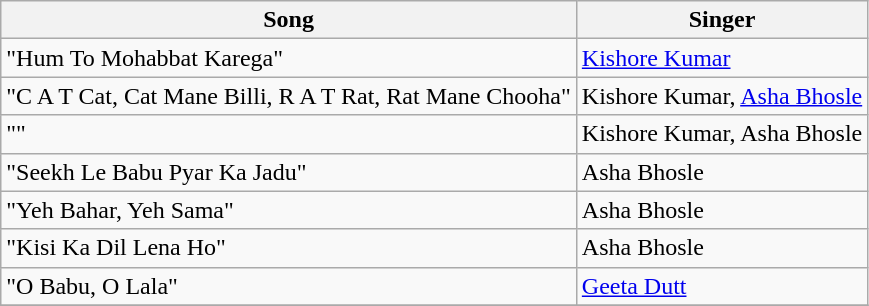<table class="wikitable">
<tr>
<th>Song</th>
<th>Singer</th>
</tr>
<tr>
<td>"Hum To Mohabbat Karega"</td>
<td><a href='#'>Kishore Kumar</a></td>
</tr>
<tr>
<td>"C A T Cat, Cat Mane Billi, R A T Rat, Rat Mane Chooha"</td>
<td>Kishore Kumar, <a href='#'>Asha Bhosle</a></td>
</tr>
<tr>
<td>""</td>
<td>Kishore Kumar, Asha Bhosle</td>
</tr>
<tr>
<td>"Seekh Le Babu Pyar Ka Jadu"</td>
<td>Asha Bhosle</td>
</tr>
<tr>
<td>"Yeh Bahar, Yeh Sama"</td>
<td>Asha Bhosle</td>
</tr>
<tr>
<td>"Kisi Ka Dil Lena Ho"</td>
<td>Asha Bhosle</td>
</tr>
<tr>
<td>"O Babu, O Lala"</td>
<td><a href='#'>Geeta Dutt</a></td>
</tr>
<tr>
</tr>
</table>
